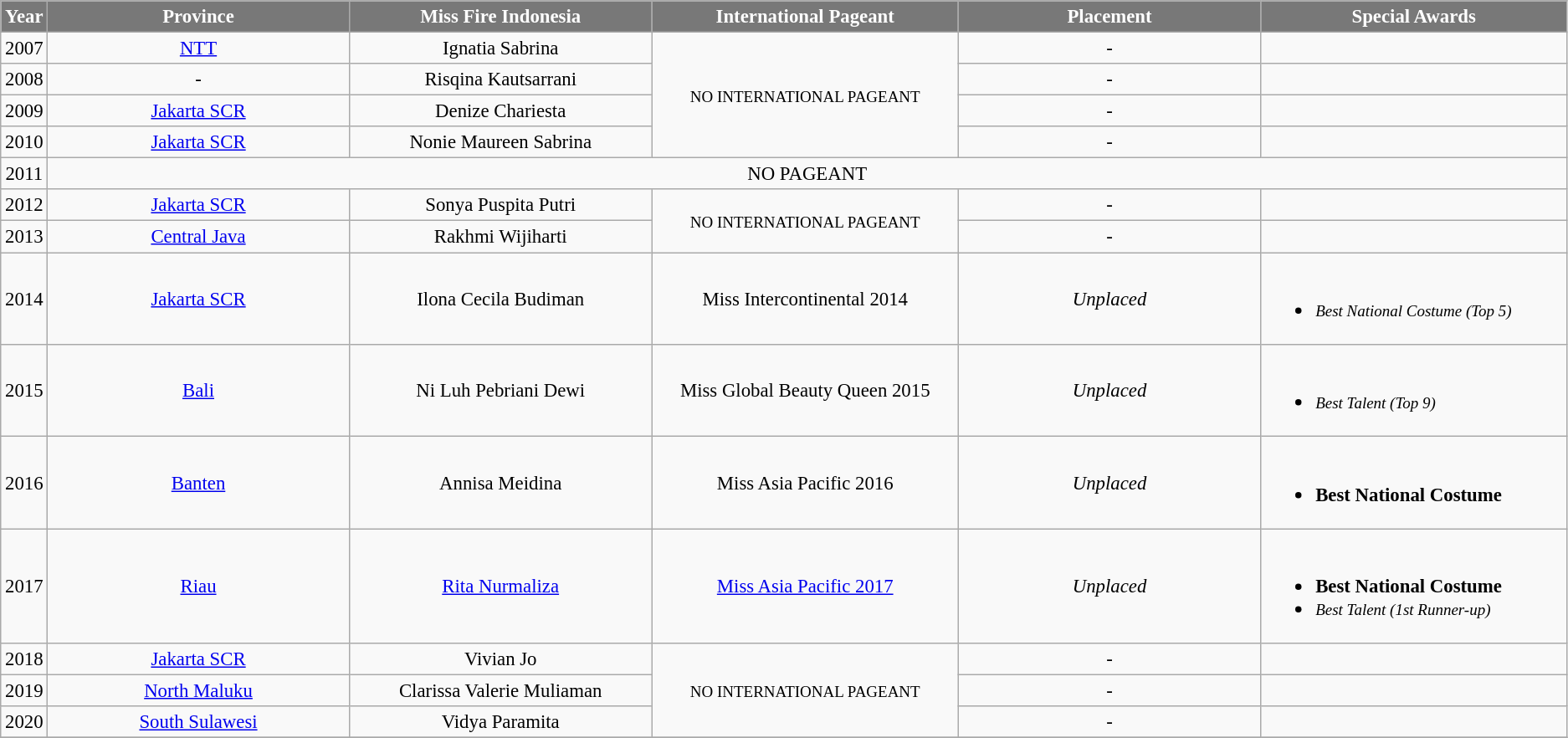<table class="wikitable sortable" style="font-size: 95%; text-align:center">
<tr>
<th width="30" style="background-color:#787878;color:#FFFFFF;">Year</th>
<th width="250" style="background-color:#787878;color:#FFFFFF;">Province</th>
<th width="250" style="background-color:#787878;color:#FFFFFF;">Miss Fire Indonesia</th>
<th width="250" style="background-color:#787878;color:#FFFFFF;">International Pageant</th>
<th width="250" style="background-color:#787878;color:#FFFFFF;">Placement</th>
<th width="250" style="background-color:#787878;color:#FFFFFF;">Special Awards</th>
</tr>
<tr>
<td>2007</td>
<td><a href='#'>NTT</a></td>
<td>Ignatia Sabrina</td>
<td rowspan="4"><small>NO INTERNATIONAL PAGEANT</small></td>
<td>-</td>
<td></td>
</tr>
<tr>
<td>2008</td>
<td>-</td>
<td>Risqina Kautsarrani</td>
<td>-</td>
<td></td>
</tr>
<tr>
<td>2009</td>
<td><a href='#'>Jakarta SCR</a></td>
<td>Denize Chariesta</td>
<td>-</td>
<td></td>
</tr>
<tr>
<td>2010</td>
<td><a href='#'>Jakarta SCR</a></td>
<td>Nonie Maureen Sabrina</td>
<td>-</td>
<td></td>
</tr>
<tr>
<td>2011</td>
<td colspan="5" style="text-align:center;">NO PAGEANT</td>
</tr>
<tr>
<td>2012</td>
<td><a href='#'>Jakarta SCR</a></td>
<td>Sonya Puspita Putri</td>
<td rowspan="2"><small>NO INTERNATIONAL PAGEANT</small></td>
<td>-</td>
<td></td>
</tr>
<tr>
<td>2013</td>
<td><a href='#'>Central Java</a></td>
<td>Rakhmi Wijiharti</td>
<td>-</td>
<td></td>
</tr>
<tr>
<td>2014</td>
<td><a href='#'>Jakarta SCR</a></td>
<td>Ilona Cecila Budiman</td>
<td>Miss Intercontinental 2014</td>
<td><em>Unplaced</em></td>
<td align="left"><br><ul><li><small><em>Best National Costume (Top 5)</em></small></li></ul></td>
</tr>
<tr>
<td>2015</td>
<td><a href='#'>Bali</a></td>
<td>Ni Luh Pebriani Dewi</td>
<td>Miss Global Beauty Queen 2015</td>
<td><em>Unplaced</em></td>
<td align="left"><br><ul><li><small><em>Best Talent (Top 9)</em></small></li></ul></td>
</tr>
<tr>
<td>2016</td>
<td><a href='#'>Banten</a></td>
<td>Annisa Meidina</td>
<td>Miss Asia Pacific 2016</td>
<td><em>Unplaced</em></td>
<td align="left"><br><ul><li><strong>Best National Costume</strong></li></ul></td>
</tr>
<tr>
<td>2017</td>
<td><a href='#'>Riau</a></td>
<td><a href='#'>Rita Nurmaliza</a></td>
<td><a href='#'>Miss Asia Pacific 2017</a></td>
<td><em>Unplaced</em></td>
<td align="left"><br><ul><li><strong>Best National Costume</strong></li><li><small><em>Best Talent (1st Runner-up)</em></small></li></ul></td>
</tr>
<tr>
<td>2018</td>
<td><a href='#'>Jakarta SCR</a></td>
<td>Vivian Jo</td>
<td rowspan="3"><small>NO INTERNATIONAL PAGEANT</small></td>
<td>-</td>
<td></td>
</tr>
<tr>
<td>2019</td>
<td><a href='#'>North Maluku</a></td>
<td>Clarissa Valerie Muliaman</td>
<td>-</td>
<td></td>
</tr>
<tr>
<td>2020</td>
<td><a href='#'>South Sulawesi</a></td>
<td>Vidya Paramita</td>
<td>-</td>
<td></td>
</tr>
<tr>
</tr>
</table>
